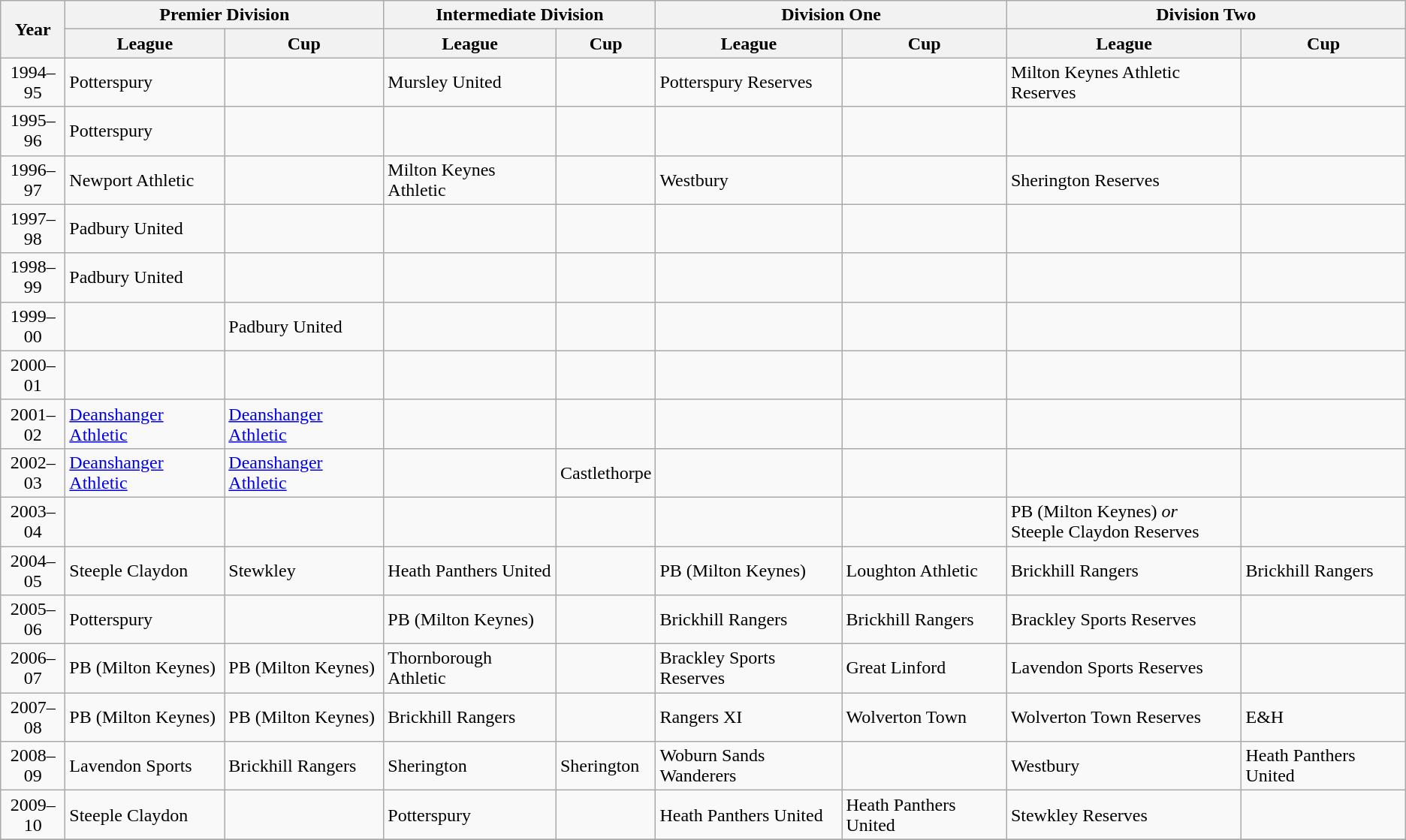<table class="wikitable">
<tr>
<th rowspan="2" align="center" width="50">Year</th>
<th colspan="2" align="center">Premier Division</th>
<th colspan="2" align="center">Intermediate Division</th>
<th colspan="2" align="center">Division One</th>
<th colspan="2" align="center">Division Two</th>
</tr>
<tr>
<th>League</th>
<th>Cup</th>
<th>League</th>
<th>Cup</th>
<th>League</th>
<th>Cup</th>
<th>League</th>
<th>Cup</th>
</tr>
<tr>
<td align="center">1994–95</td>
<td>Potterspury</td>
<td></td>
<td>Mursley United</td>
<td></td>
<td>Potterspury Reserves</td>
<td></td>
<td>Milton Keynes Athletic Reserves</td>
<td></td>
</tr>
<tr>
<td align="center">1995–96</td>
<td>Potterspury</td>
<td></td>
<td></td>
<td></td>
<td></td>
<td></td>
<td></td>
<td></td>
</tr>
<tr>
<td align="center">1996–97</td>
<td>Newport Athletic</td>
<td></td>
<td>Milton Keynes Athletic</td>
<td></td>
<td>Westbury</td>
<td></td>
<td>Sherington Reserves</td>
<td></td>
</tr>
<tr>
<td align="center">1997–98</td>
<td>Padbury United</td>
<td></td>
<td></td>
<td></td>
<td></td>
<td></td>
<td></td>
<td></td>
</tr>
<tr>
<td align="center">1998–99</td>
<td>Padbury United</td>
<td></td>
<td></td>
<td></td>
<td></td>
<td></td>
<td></td>
<td></td>
</tr>
<tr>
<td align="center">1999–00</td>
<td></td>
<td>Padbury United</td>
<td></td>
<td></td>
<td></td>
<td></td>
<td></td>
<td></td>
</tr>
<tr>
<td align="center">2000–01</td>
<td></td>
<td></td>
<td></td>
<td></td>
<td></td>
<td></td>
<td></td>
</tr>
<tr>
<td align="center">2001–02</td>
<td><a href='#'>Deanshanger Athletic</a></td>
<td><a href='#'>Deanshanger Athletic</a></td>
<td></td>
<td></td>
<td></td>
<td></td>
<td></td>
<td></td>
</tr>
<tr>
<td align="center">2002–03</td>
<td><a href='#'>Deanshanger Athletic</a></td>
<td><a href='#'>Deanshanger Athletic</a></td>
<td></td>
<td>Castlethorpe</td>
<td></td>
<td></td>
<td></td>
</tr>
<tr>
<td align="center">2003–04</td>
<td></td>
<td></td>
<td></td>
<td></td>
<td></td>
<td></td>
<td>PB (Milton Keynes) <em>or</em><br> Steeple Claydon Reserves</td>
<td></td>
</tr>
<tr>
<td align="center">2004–05</td>
<td>Steeple Claydon</td>
<td>Stewkley</td>
<td>Heath Panthers United</td>
<td></td>
<td>PB (Milton Keynes)</td>
<td>Loughton Athletic</td>
<td>Brickhill Rangers</td>
<td>Brickhill Rangers</td>
</tr>
<tr>
<td align="center">2005–06</td>
<td>Potterspury</td>
<td></td>
<td>PB (Milton Keynes)</td>
<td></td>
<td>Brickhill Rangers</td>
<td>Brickhill Rangers</td>
<td>Brackley Sports Reserves</td>
<td></td>
</tr>
<tr>
<td align="center">2006–07</td>
<td>PB (Milton Keynes)</td>
<td>PB (Milton Keynes)</td>
<td>Thornborough Athletic</td>
<td></td>
<td>Brackley Sports Reserves</td>
<td>Great Linford</td>
<td>Lavendon Sports Reserves</td>
<td></td>
</tr>
<tr>
<td align="center">2007–08</td>
<td>PB (Milton Keynes)</td>
<td>PB (Milton Keynes)</td>
<td>Brickhill Rangers</td>
<td></td>
<td>Rangers XI</td>
<td>Wolverton Town</td>
<td>Wolverton Town Reserves</td>
<td>E&H</td>
</tr>
<tr>
<td align="center">2008–09</td>
<td>Lavendon Sports</td>
<td>Brickhill Rangers</td>
<td>Sherington</td>
<td>Sherington</td>
<td>Woburn Sands Wanderers</td>
<td></td>
<td>Westbury</td>
<td>Heath Panthers United</td>
</tr>
<tr>
<td align="center">2009–10</td>
<td>Steeple Claydon</td>
<td></td>
<td>Potterspury</td>
<td></td>
<td>Heath Panthers United</td>
<td>Heath Panthers United</td>
<td>Stewkley Reserves</td>
<td></td>
</tr>
<tr>
</tr>
</table>
